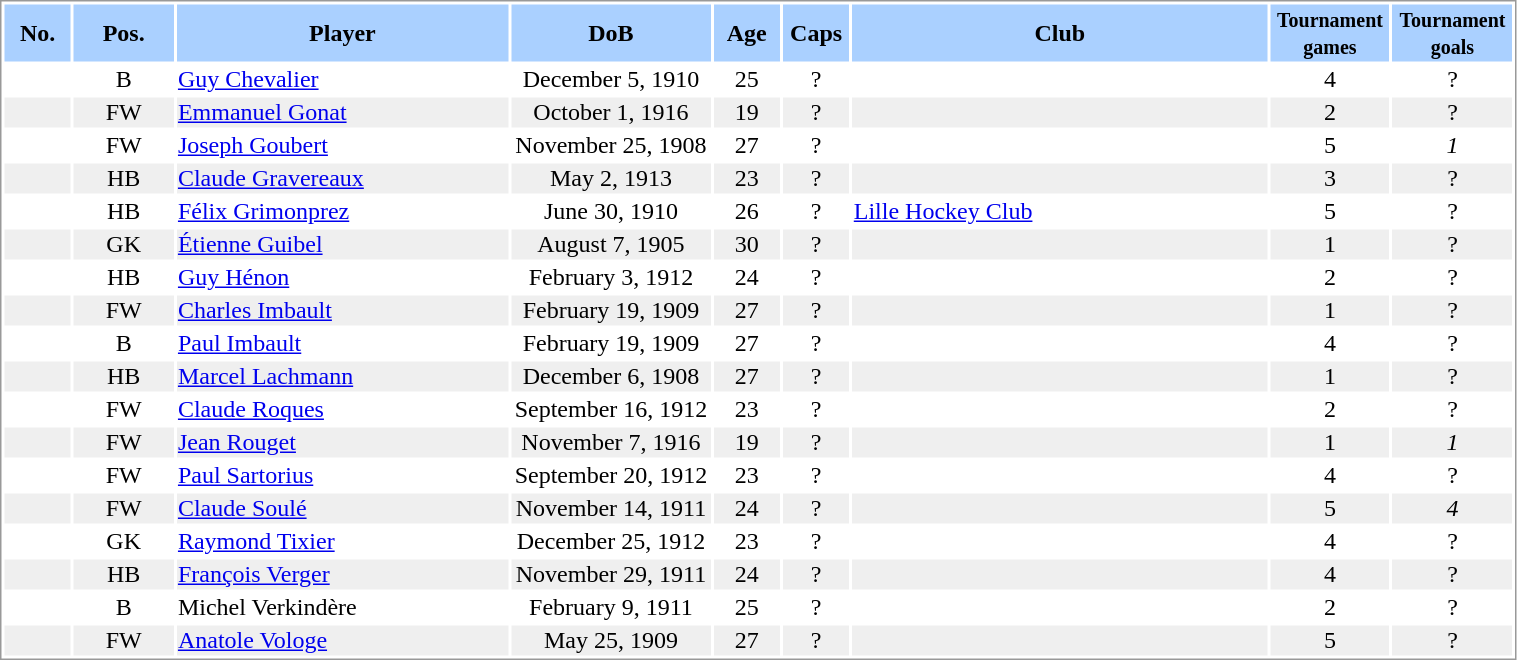<table border="0" width="80%" style="border: 1px solid #999; background-color:#FFFFFF; text-align:center">
<tr align="center" bgcolor="#AAD0FF">
<th width=4%>No.</th>
<th width=6%>Pos.</th>
<th width=20%>Player</th>
<th width=12%>DoB</th>
<th width=4%>Age</th>
<th width=4%>Caps</th>
<th width=25%>Club</th>
<th width=6%><small>Tournament<br>games</small></th>
<th width=6%><small>Tournament<br>goals</small></th>
</tr>
<tr>
<td></td>
<td>B</td>
<td align="left"><a href='#'>Guy Chevalier</a></td>
<td>December 5, 1910</td>
<td>25</td>
<td>?</td>
<td align="left"></td>
<td>4</td>
<td>?</td>
</tr>
<tr bgcolor="#EFEFEF">
<td></td>
<td>FW</td>
<td align="left"><a href='#'>Emmanuel Gonat</a></td>
<td>October 1, 1916</td>
<td>19</td>
<td>?</td>
<td align="left"></td>
<td>2</td>
<td>?</td>
</tr>
<tr>
<td></td>
<td>FW</td>
<td align="left"><a href='#'>Joseph Goubert</a></td>
<td>November 25, 1908</td>
<td>27</td>
<td>?</td>
<td align="left"></td>
<td>5</td>
<td><em>1</em></td>
</tr>
<tr bgcolor="#EFEFEF">
<td></td>
<td>HB</td>
<td align="left"><a href='#'>Claude Gravereaux</a></td>
<td>May 2, 1913</td>
<td>23</td>
<td>?</td>
<td align="left"></td>
<td>3</td>
<td>?</td>
</tr>
<tr>
<td></td>
<td>HB</td>
<td align="left"><a href='#'>Félix Grimonprez</a></td>
<td>June 30, 1910</td>
<td>26</td>
<td>?</td>
<td align="left"> <a href='#'>Lille Hockey Club</a></td>
<td>5</td>
<td>?</td>
</tr>
<tr bgcolor="#EFEFEF">
<td></td>
<td>GK</td>
<td align="left"><a href='#'>Étienne Guibel</a></td>
<td>August 7, 1905</td>
<td>30</td>
<td>?</td>
<td align="left"></td>
<td>1</td>
<td>?</td>
</tr>
<tr>
<td></td>
<td>HB</td>
<td align="left"><a href='#'>Guy Hénon</a></td>
<td>February 3, 1912</td>
<td>24</td>
<td>?</td>
<td align="left"></td>
<td>2</td>
<td>?</td>
</tr>
<tr bgcolor="#EFEFEF">
<td></td>
<td>FW</td>
<td align="left"><a href='#'>Charles Imbault</a></td>
<td>February 19, 1909</td>
<td>27</td>
<td>?</td>
<td align="left"></td>
<td>1</td>
<td>?</td>
</tr>
<tr>
<td></td>
<td>B</td>
<td align="left"><a href='#'>Paul Imbault</a></td>
<td>February 19, 1909</td>
<td>27</td>
<td>?</td>
<td align="left"></td>
<td>4</td>
<td>?</td>
</tr>
<tr bgcolor="#EFEFEF">
<td></td>
<td>HB</td>
<td align="left"><a href='#'>Marcel Lachmann</a></td>
<td>December 6, 1908</td>
<td>27</td>
<td>?</td>
<td align="left"></td>
<td>1</td>
<td>?</td>
</tr>
<tr>
<td></td>
<td>FW</td>
<td align="left"><a href='#'>Claude Roques</a></td>
<td>September 16, 1912</td>
<td>23</td>
<td>?</td>
<td align="left"></td>
<td>2</td>
<td>?</td>
</tr>
<tr bgcolor="#EFEFEF">
<td></td>
<td>FW</td>
<td align="left"><a href='#'>Jean Rouget</a></td>
<td>November 7, 1916</td>
<td>19</td>
<td>?</td>
<td align="left"></td>
<td>1</td>
<td><em>1</em></td>
</tr>
<tr>
<td></td>
<td>FW</td>
<td align="left"><a href='#'>Paul Sartorius</a></td>
<td>September 20, 1912</td>
<td>23</td>
<td>?</td>
<td align="left"></td>
<td>4</td>
<td>?</td>
</tr>
<tr bgcolor="#EFEFEF">
<td></td>
<td>FW</td>
<td align="left"><a href='#'>Claude Soulé</a></td>
<td>November 14, 1911</td>
<td>24</td>
<td>?</td>
<td align="left"></td>
<td>5</td>
<td><em>4</em></td>
</tr>
<tr>
<td></td>
<td>GK</td>
<td align="left"><a href='#'>Raymond Tixier</a></td>
<td>December 25, 1912</td>
<td>23</td>
<td>?</td>
<td align="left"></td>
<td>4</td>
<td>?</td>
</tr>
<tr bgcolor="#EFEFEF">
<td></td>
<td>HB</td>
<td align="left"><a href='#'>François Verger</a></td>
<td>November 29, 1911</td>
<td>24</td>
<td>?</td>
<td align="left"></td>
<td>4</td>
<td>?</td>
</tr>
<tr>
<td></td>
<td>B</td>
<td align="left">Michel Verkindère</td>
<td>February 9, 1911</td>
<td>25</td>
<td>?</td>
<td align="left"></td>
<td>2</td>
<td>?</td>
</tr>
<tr bgcolor="#EFEFEF">
<td></td>
<td>FW</td>
<td align="left"><a href='#'>Anatole Vologe</a></td>
<td>May 25, 1909</td>
<td>27</td>
<td>?</td>
<td align="left"></td>
<td>5</td>
<td>?</td>
</tr>
</table>
